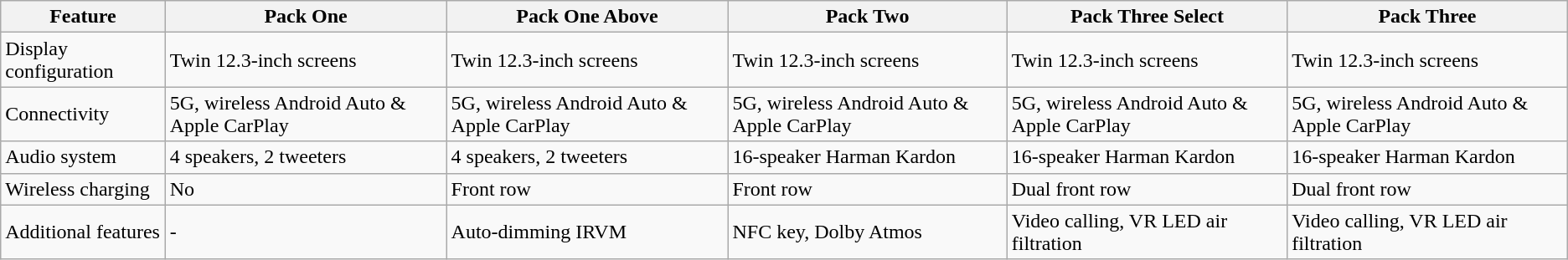<table class="wikitable">
<tr>
<th>Feature</th>
<th>Pack One</th>
<th>Pack One Above</th>
<th>Pack Two</th>
<th>Pack Three Select</th>
<th>Pack Three</th>
</tr>
<tr>
<td>Display configuration</td>
<td>Twin 12.3-inch screens</td>
<td>Twin 12.3-inch screens</td>
<td>Twin 12.3-inch screens</td>
<td>Twin 12.3-inch screens</td>
<td>Twin 12.3-inch screens</td>
</tr>
<tr>
<td>Connectivity</td>
<td>5G, wireless Android Auto & Apple CarPlay</td>
<td>5G, wireless Android Auto & Apple CarPlay</td>
<td>5G, wireless Android Auto & Apple CarPlay</td>
<td>5G, wireless Android Auto & Apple CarPlay</td>
<td>5G, wireless Android Auto & Apple CarPlay</td>
</tr>
<tr>
<td>Audio system</td>
<td>4 speakers, 2 tweeters</td>
<td>4 speakers, 2 tweeters</td>
<td>16-speaker Harman Kardon</td>
<td>16-speaker Harman Kardon</td>
<td>16-speaker Harman Kardon</td>
</tr>
<tr>
<td>Wireless charging</td>
<td>No</td>
<td>Front row</td>
<td>Front row</td>
<td>Dual front row</td>
<td>Dual front row</td>
</tr>
<tr>
<td>Additional features</td>
<td>-</td>
<td>Auto-dimming IRVM</td>
<td>NFC key, Dolby Atmos</td>
<td>Video calling, VR LED air filtration</td>
<td>Video calling, VR LED air filtration</td>
</tr>
</table>
